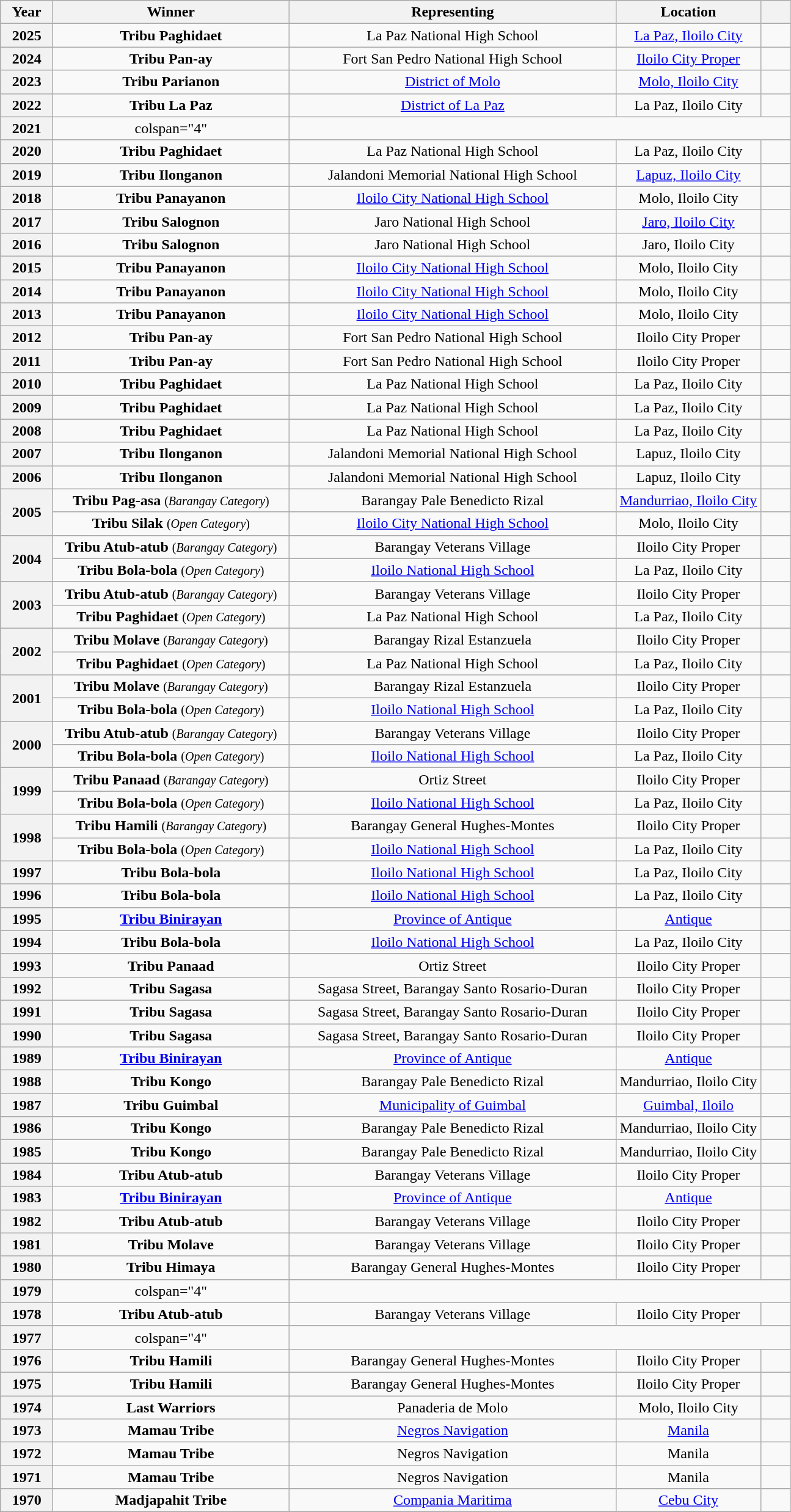<table class="wikitable sortable" style="text-align:center;">
<tr>
<th width="50" class="autorowspan">Year</th>
<th width="250" class="autorowspan">Winner</th>
<th width="350" class="autorowspan">Representing</th>
<th width="150" class="unsortable">Location</th>
<th width="25" class="unsortable"></th>
</tr>
<tr>
<th>2025</th>
<td><strong>Tribu Paghidaet</strong></td>
<td>La Paz National High School</td>
<td><a href='#'>La Paz, Iloilo City</a></td>
<td></td>
</tr>
<tr>
<th>2024</th>
<td><strong>Tribu Pan-ay</strong></td>
<td>Fort San Pedro National High School</td>
<td><a href='#'>Iloilo City Proper</a></td>
<td></td>
</tr>
<tr>
<th>2023</th>
<td><strong>Tribu Parianon</strong></td>
<td><a href='#'>District of Molo</a></td>
<td><a href='#'>Molo, Iloilo City</a></td>
<td></td>
</tr>
<tr>
<th>2022</th>
<td><strong>Tribu La Paz</strong></td>
<td><a href='#'>District of La Paz</a></td>
<td>La Paz, Iloilo City</td>
<td></td>
</tr>
<tr class="sortbottom">
<th>2021</th>
<td>colspan="4" </td>
</tr>
<tr>
<th>2020</th>
<td><strong>Tribu Paghidaet</strong></td>
<td>La Paz National High School</td>
<td>La Paz, Iloilo City</td>
<td></td>
</tr>
<tr>
<th>2019</th>
<td><strong>Tribu Ilonganon</strong></td>
<td>Jalandoni Memorial National High School</td>
<td><a href='#'>Lapuz, Iloilo City</a></td>
<td></td>
</tr>
<tr>
<th>2018</th>
<td><strong>Tribu Panayanon</strong></td>
<td><a href='#'>Iloilo City National High School</a></td>
<td>Molo, Iloilo City</td>
<td></td>
</tr>
<tr>
<th>2017</th>
<td><strong>Tribu Salognon</strong></td>
<td>Jaro National High School</td>
<td><a href='#'>Jaro, Iloilo City</a></td>
<td></td>
</tr>
<tr>
<th>2016</th>
<td><strong>Tribu Salognon</strong></td>
<td>Jaro National High School</td>
<td>Jaro, Iloilo City</td>
<td></td>
</tr>
<tr>
<th>2015</th>
<td><strong>Tribu Panayanon</strong></td>
<td><a href='#'>Iloilo City National High School</a></td>
<td>Molo, Iloilo City</td>
<td></td>
</tr>
<tr>
<th>2014</th>
<td><strong>Tribu Panayanon</strong></td>
<td><a href='#'>Iloilo City National High School</a></td>
<td>Molo, Iloilo City</td>
<td></td>
</tr>
<tr>
<th>2013</th>
<td><strong>Tribu Panayanon</strong></td>
<td><a href='#'>Iloilo City National High School</a></td>
<td>Molo, Iloilo City</td>
<td></td>
</tr>
<tr>
<th>2012</th>
<td><strong>Tribu Pan-ay</strong></td>
<td>Fort San Pedro National High School</td>
<td>Iloilo City Proper</td>
<td></td>
</tr>
<tr>
<th>2011</th>
<td><strong>Tribu Pan-ay</strong></td>
<td>Fort San Pedro National High School</td>
<td>Iloilo City Proper</td>
<td></td>
</tr>
<tr>
<th>2010</th>
<td><strong>Tribu Paghidaet</strong></td>
<td>La Paz National High School</td>
<td>La Paz, Iloilo City</td>
<td></td>
</tr>
<tr>
<th>2009</th>
<td><strong>Tribu Paghidaet</strong></td>
<td>La Paz National High School</td>
<td>La Paz, Iloilo City</td>
<td></td>
</tr>
<tr>
<th>2008</th>
<td><strong>Tribu Paghidaet</strong></td>
<td>La Paz National High School</td>
<td>La Paz, Iloilo City</td>
<td></td>
</tr>
<tr>
<th>2007</th>
<td><strong>Tribu Ilonganon</strong></td>
<td>Jalandoni Memorial National High School</td>
<td>Lapuz, Iloilo City</td>
<td></td>
</tr>
<tr>
<th>2006</th>
<td><strong>Tribu Ilonganon</strong></td>
<td>Jalandoni Memorial National High School</td>
<td>Lapuz, Iloilo City</td>
<td></td>
</tr>
<tr>
<th rowspan="2">2005</th>
<td><strong>Tribu Pag-asa</strong> <small>(<em>Barangay Category</em>)</small></td>
<td>Barangay Pale Benedicto Rizal</td>
<td><a href='#'>Mandurriao, Iloilo City</a></td>
<td></td>
</tr>
<tr>
<td><strong>Tribu Silak</strong> <small>(<em>Open Category</em>)</small></td>
<td><a href='#'>Iloilo City National High School</a></td>
<td>Molo, Iloilo City</td>
<td></td>
</tr>
<tr>
<th rowspan="2">2004</th>
<td><strong>Tribu Atub-atub</strong> <small>(<em>Barangay Category</em>)</small></td>
<td>Barangay Veterans Village</td>
<td>Iloilo City Proper</td>
<td></td>
</tr>
<tr>
<td><strong>Tribu Bola-bola</strong> <small>(<em>Open Category</em>)</small></td>
<td><a href='#'>Iloilo National High School</a></td>
<td>La Paz, Iloilo City</td>
<td></td>
</tr>
<tr>
<th rowspan="2">2003</th>
<td><strong>Tribu Atub-atub</strong> <small>(<em>Barangay Category</em>)</small></td>
<td>Barangay Veterans Village</td>
<td>Iloilo City Proper</td>
<td></td>
</tr>
<tr>
<td><strong>Tribu Paghidaet</strong> <small>(<em>Open Category</em>)</small></td>
<td>La Paz National High School</td>
<td>La Paz, Iloilo City</td>
<td></td>
</tr>
<tr>
<th rowspan="2">2002</th>
<td><strong>Tribu Molave</strong> <small>(<em>Barangay Category</em>)</small></td>
<td>Barangay Rizal Estanzuela</td>
<td>Iloilo City Proper</td>
<td></td>
</tr>
<tr>
<td><strong>Tribu Paghidaet</strong> <small>(<em>Open Category</em>)</small></td>
<td>La Paz National High School</td>
<td>La Paz, Iloilo City</td>
<td></td>
</tr>
<tr>
<th rowspan="2">2001</th>
<td><strong>Tribu Molave</strong> <small>(<em>Barangay Category</em>)</small></td>
<td>Barangay Rizal Estanzuela</td>
<td>Iloilo City Proper</td>
<td></td>
</tr>
<tr>
<td><strong>Tribu Bola-bola</strong> <small>(<em>Open Category</em>)</small></td>
<td><a href='#'>Iloilo National High School</a></td>
<td>La Paz, Iloilo City</td>
<td></td>
</tr>
<tr>
<th rowspan="2">2000</th>
<td><strong>Tribu Atub-atub</strong> <small>(<em>Barangay Category</em>)</small></td>
<td>Barangay Veterans Village</td>
<td>Iloilo City Proper</td>
<td></td>
</tr>
<tr>
<td><strong>Tribu Bola-bola</strong> <small>(<em>Open Category</em>)</small></td>
<td><a href='#'>Iloilo National High School</a></td>
<td>La Paz, Iloilo City</td>
<td></td>
</tr>
<tr>
<th rowspan="2">1999</th>
<td><strong>Tribu Panaad</strong> <small>(<em>Barangay Category</em>)</small></td>
<td>Ortiz Street</td>
<td>Iloilo City Proper</td>
<td></td>
</tr>
<tr>
<td><strong>Tribu Bola-bola</strong> <small>(<em>Open Category</em>)</small></td>
<td><a href='#'>Iloilo National High School</a></td>
<td>La Paz, Iloilo City</td>
<td></td>
</tr>
<tr>
<th rowspan="2">1998</th>
<td><strong>Tribu Hamili</strong> <small>(<em>Barangay Category</em>)</small></td>
<td>Barangay General Hughes-Montes</td>
<td>Iloilo City Proper</td>
<td></td>
</tr>
<tr>
<td><strong>Tribu Bola-bola</strong> <small>(<em>Open Category</em>)</small></td>
<td><a href='#'>Iloilo National High School</a></td>
<td>La Paz, Iloilo City</td>
<td></td>
</tr>
<tr>
<th>1997</th>
<td><strong>Tribu Bola-bola</strong></td>
<td><a href='#'>Iloilo National High School</a></td>
<td>La Paz, Iloilo City</td>
<td></td>
</tr>
<tr>
<th>1996</th>
<td><strong>Tribu Bola-bola</strong></td>
<td><a href='#'>Iloilo National High School</a></td>
<td>La Paz, Iloilo City</td>
<td></td>
</tr>
<tr>
<th>1995</th>
<td><strong><a href='#'>Tribu Binirayan</a></strong></td>
<td><a href='#'>Province of Antique</a></td>
<td><a href='#'>Antique</a></td>
<td></td>
</tr>
<tr>
<th>1994</th>
<td><strong>Tribu Bola-bola</strong></td>
<td><a href='#'>Iloilo National High School</a></td>
<td>La Paz, Iloilo City</td>
<td></td>
</tr>
<tr>
<th>1993</th>
<td><strong>Tribu Panaad</strong></td>
<td>Ortiz Street</td>
<td>Iloilo City Proper</td>
<td></td>
</tr>
<tr>
<th>1992</th>
<td><strong>Tribu Sagasa</strong></td>
<td>Sagasa Street, Barangay Santo Rosario-Duran</td>
<td>Iloilo City Proper</td>
<td></td>
</tr>
<tr>
<th>1991</th>
<td><strong>Tribu Sagasa</strong></td>
<td>Sagasa Street, Barangay Santo Rosario-Duran</td>
<td>Iloilo City Proper</td>
<td></td>
</tr>
<tr>
<th>1990</th>
<td><strong>Tribu Sagasa</strong></td>
<td>Sagasa Street, Barangay Santo Rosario-Duran</td>
<td>Iloilo City Proper</td>
<td></td>
</tr>
<tr>
<th>1989</th>
<td><strong><a href='#'>Tribu Binirayan</a></strong></td>
<td><a href='#'>Province of Antique</a></td>
<td><a href='#'>Antique</a></td>
<td></td>
</tr>
<tr>
<th>1988</th>
<td><strong>Tribu Kongo</strong></td>
<td>Barangay Pale Benedicto Rizal</td>
<td>Mandurriao, Iloilo City</td>
<td></td>
</tr>
<tr>
<th>1987</th>
<td><strong>Tribu Guimbal</strong></td>
<td><a href='#'>Municipality of Guimbal</a></td>
<td><a href='#'>Guimbal, Iloilo</a></td>
<td></td>
</tr>
<tr>
<th>1986</th>
<td><strong>Tribu Kongo</strong></td>
<td>Barangay Pale Benedicto Rizal</td>
<td>Mandurriao, Iloilo City</td>
<td></td>
</tr>
<tr>
<th>1985</th>
<td><strong>Tribu Kongo</strong></td>
<td>Barangay Pale Benedicto Rizal</td>
<td>Mandurriao, Iloilo City</td>
<td></td>
</tr>
<tr>
<th>1984</th>
<td><strong>Tribu Atub-atub</strong></td>
<td>Barangay Veterans Village</td>
<td>Iloilo City Proper</td>
<td></td>
</tr>
<tr>
<th>1983</th>
<td><strong><a href='#'>Tribu Binirayan</a></strong></td>
<td><a href='#'>Province of Antique</a></td>
<td><a href='#'>Antique</a></td>
<td></td>
</tr>
<tr>
<th>1982</th>
<td><strong>Tribu Atub-atub</strong></td>
<td>Barangay Veterans Village</td>
<td>Iloilo City Proper</td>
<td></td>
</tr>
<tr>
<th>1981</th>
<td><strong>Tribu Molave</strong></td>
<td>Barangay Veterans Village</td>
<td>Iloilo City Proper</td>
<td></td>
</tr>
<tr>
<th>1980</th>
<td><strong>Tribu Himaya</strong></td>
<td>Barangay General Hughes-Montes</td>
<td>Iloilo City Proper</td>
<td></td>
</tr>
<tr class="sortbottom">
<th>1979</th>
<td>colspan="4" </td>
</tr>
<tr>
<th>1978</th>
<td><strong>Tribu Atub-atub</strong></td>
<td>Barangay Veterans Village</td>
<td>Iloilo City Proper</td>
<td></td>
</tr>
<tr class="sortbottom">
<th>1977</th>
<td>colspan="4" </td>
</tr>
<tr>
<th>1976</th>
<td><strong>Tribu Hamili</strong></td>
<td>Barangay General Hughes-Montes</td>
<td>Iloilo City Proper</td>
<td></td>
</tr>
<tr>
<th>1975</th>
<td><strong>Tribu Hamili</strong></td>
<td>Barangay General Hughes-Montes</td>
<td>Iloilo City Proper</td>
<td></td>
</tr>
<tr>
<th>1974</th>
<td><strong>Last Warriors</strong></td>
<td>Panaderia de Molo</td>
<td>Molo, Iloilo City</td>
<td></td>
</tr>
<tr>
<th>1973</th>
<td><strong>Mamau Tribe</strong></td>
<td><a href='#'>Negros Navigation</a></td>
<td><a href='#'>Manila</a></td>
<td></td>
</tr>
<tr>
<th>1972</th>
<td><strong>Mamau Tribe</strong></td>
<td>Negros Navigation</td>
<td>Manila</td>
<td></td>
</tr>
<tr>
<th>1971</th>
<td><strong>Mamau Tribe</strong></td>
<td>Negros Navigation</td>
<td>Manila</td>
<td></td>
</tr>
<tr>
<th>1970</th>
<td><strong>Madjapahit Tribe</strong></td>
<td><a href='#'>Compania Maritima</a></td>
<td><a href='#'>Cebu City</a></td>
<td></td>
</tr>
</table>
